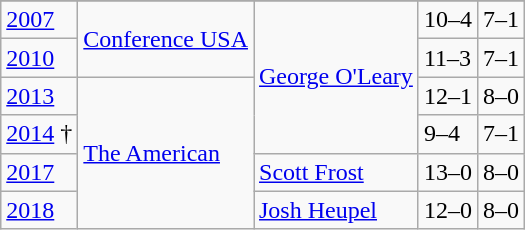<table class="wikitable">
<tr>
</tr>
<tr>
<td><a href='#'>2007</a></td>
<td rowspan=2><a href='#'>Conference USA</a></td>
<td rowspan="4"><a href='#'>George O'Leary</a></td>
<td>10–4</td>
<td>7–1</td>
</tr>
<tr>
<td><a href='#'>2010</a></td>
<td>11–3</td>
<td>7–1</td>
</tr>
<tr>
<td><a href='#'>2013</a></td>
<td rowspan=4><a href='#'>The American</a></td>
<td>12–1</td>
<td>8–0</td>
</tr>
<tr>
<td><a href='#'>2014</a> †</td>
<td>9–4</td>
<td>7–1</td>
</tr>
<tr>
<td><a href='#'>2017</a></td>
<td><a href='#'>Scott Frost</a></td>
<td>13–0</td>
<td>8–0</td>
</tr>
<tr>
<td><a href='#'>2018</a></td>
<td><a href='#'>Josh Heupel</a></td>
<td>12–0</td>
<td>8–0</td>
</tr>
</table>
